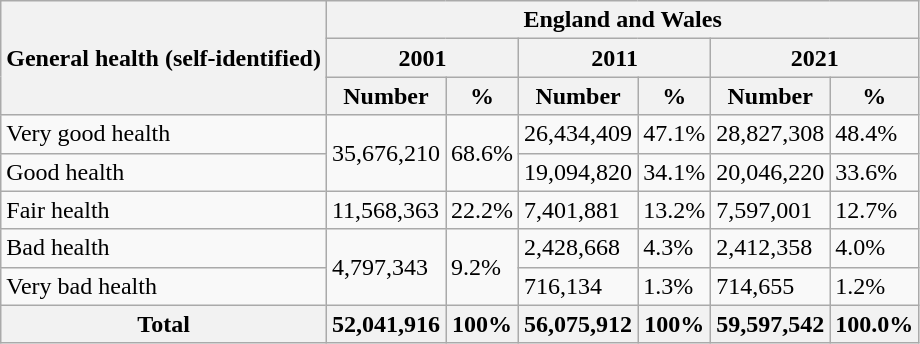<table class="wikitable mw-collapsible">
<tr>
<th rowspan="3">General health (self-identified)</th>
<th colspan="6">England and Wales</th>
</tr>
<tr>
<th colspan="2">2001</th>
<th colspan="2">2011</th>
<th colspan="2">2021</th>
</tr>
<tr>
<th>Number</th>
<th>%</th>
<th>Number</th>
<th>%</th>
<th>Number</th>
<th>%</th>
</tr>
<tr>
<td>Very good health</td>
<td rowspan="2">35,676,210</td>
<td rowspan="2">68.6%</td>
<td>26,434,409</td>
<td>47.1%</td>
<td>28,827,308</td>
<td>48.4%</td>
</tr>
<tr>
<td>Good health</td>
<td>19,094,820</td>
<td>34.1%</td>
<td>20,046,220</td>
<td>33.6%</td>
</tr>
<tr>
<td>Fair health</td>
<td>11,568,363</td>
<td>22.2%</td>
<td>7,401,881</td>
<td>13.2%</td>
<td>7,597,001</td>
<td>12.7%</td>
</tr>
<tr>
<td>Bad health</td>
<td rowspan="2">4,797,343</td>
<td rowspan="2">9.2%</td>
<td>2,428,668</td>
<td>4.3%</td>
<td>2,412,358</td>
<td>4.0%</td>
</tr>
<tr>
<td>Very bad health</td>
<td>716,134</td>
<td>1.3%</td>
<td>714,655</td>
<td>1.2%</td>
</tr>
<tr>
<th>Total</th>
<th>52,041,916</th>
<th>100%</th>
<th>56,075,912</th>
<th>100%</th>
<th>59,597,542</th>
<th>100.0%</th>
</tr>
</table>
